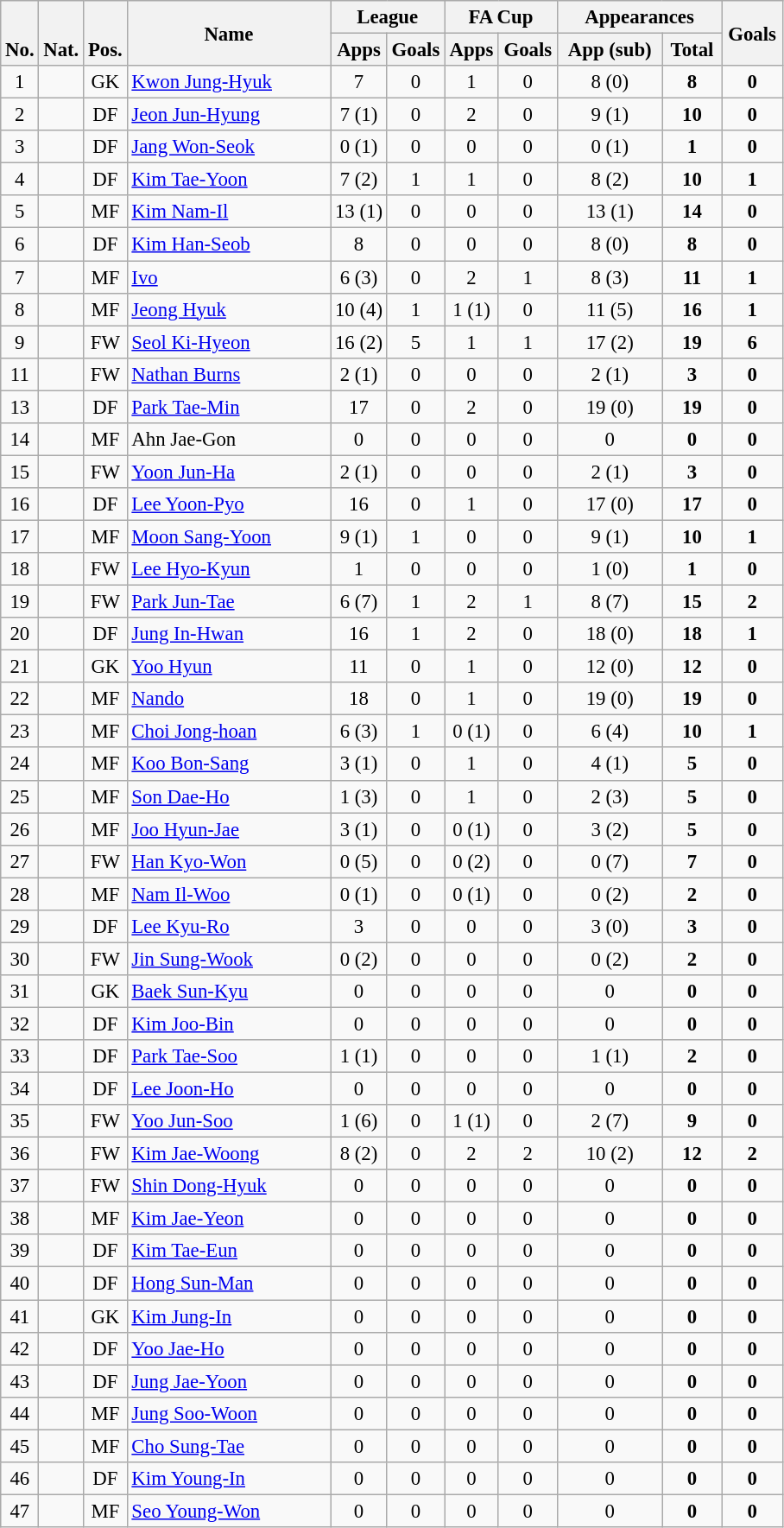<table class="wikitable" style="font-size: 95%; text-align: center;">
<tr>
<th rowspan="2" valign="bottom">No.</th>
<th rowspan="2" valign="bottom">Nat.</th>
<th rowspan="2" valign="bottom">Pos.</th>
<th rowspan="2" width="150">Name</th>
<th colspan="2" width="80">League</th>
<th colspan="2" width="80">FA Cup</th>
<th colspan="2" width="120">Appearances</th>
<th rowspan="2" width="40">Goals</th>
</tr>
<tr>
<th>Apps</th>
<th>Goals</th>
<th>Apps</th>
<th>Goals</th>
<th>App (sub)</th>
<th>Total</th>
</tr>
<tr>
<td>1</td>
<td></td>
<td>GK</td>
<td align="left"><a href='#'>Kwon Jung-Hyuk</a></td>
<td>7</td>
<td>0</td>
<td>1</td>
<td>0</td>
<td>8 (0)</td>
<td><strong>8</strong></td>
<td><strong>0</strong></td>
</tr>
<tr>
<td>2</td>
<td></td>
<td>DF</td>
<td align="left"><a href='#'>Jeon Jun-Hyung</a></td>
<td>7 (1)</td>
<td>0</td>
<td>2</td>
<td>0</td>
<td>9 (1)</td>
<td><strong>10</strong></td>
<td><strong>0</strong></td>
</tr>
<tr>
<td>3</td>
<td></td>
<td>DF</td>
<td align="left"><a href='#'>Jang Won-Seok</a></td>
<td>0 (1)</td>
<td>0</td>
<td>0</td>
<td>0</td>
<td>0 (1)</td>
<td><strong>1</strong></td>
<td><strong>0</strong></td>
</tr>
<tr>
<td>4</td>
<td></td>
<td>DF</td>
<td align="left"><a href='#'>Kim Tae-Yoon</a></td>
<td>7 (2)</td>
<td>1</td>
<td>1</td>
<td>0</td>
<td>8 (2)</td>
<td><strong>10</strong></td>
<td><strong>1</strong></td>
</tr>
<tr>
<td>5</td>
<td></td>
<td>MF</td>
<td align="left"><a href='#'>Kim Nam-Il</a></td>
<td>13 (1)</td>
<td>0</td>
<td>0</td>
<td>0</td>
<td>13 (1)</td>
<td><strong>14</strong></td>
<td><strong>0</strong></td>
</tr>
<tr>
<td>6</td>
<td></td>
<td>DF</td>
<td align="left"><a href='#'>Kim Han-Seob</a></td>
<td>8</td>
<td>0</td>
<td>0</td>
<td>0</td>
<td>8 (0)</td>
<td><strong>8</strong></td>
<td><strong>0</strong></td>
</tr>
<tr>
<td>7</td>
<td></td>
<td>MF</td>
<td align="left"><a href='#'>Ivo</a></td>
<td>6 (3)</td>
<td>0</td>
<td>2</td>
<td>1</td>
<td>8 (3)</td>
<td><strong>11</strong></td>
<td><strong>1</strong></td>
</tr>
<tr>
<td>8</td>
<td></td>
<td>MF</td>
<td align="left"><a href='#'>Jeong Hyuk</a></td>
<td>10 (4)</td>
<td>1</td>
<td>1 (1)</td>
<td>0</td>
<td>11 (5)</td>
<td><strong>16</strong></td>
<td><strong>1</strong></td>
</tr>
<tr>
<td>9</td>
<td></td>
<td>FW</td>
<td align="left"><a href='#'>Seol Ki-Hyeon</a></td>
<td>16 (2)</td>
<td>5</td>
<td>1</td>
<td>1</td>
<td>17 (2)</td>
<td><strong>19</strong></td>
<td><strong>6</strong></td>
</tr>
<tr>
<td>11</td>
<td></td>
<td>FW</td>
<td align="left"><a href='#'>Nathan Burns</a></td>
<td>2 (1)</td>
<td>0</td>
<td>0</td>
<td>0</td>
<td>2 (1)</td>
<td><strong>3</strong></td>
<td><strong>0</strong></td>
</tr>
<tr>
<td>13</td>
<td></td>
<td>DF</td>
<td align="left"><a href='#'>Park Tae-Min</a></td>
<td>17</td>
<td>0</td>
<td>2</td>
<td>0</td>
<td>19 (0)</td>
<td><strong>19</strong></td>
<td><strong>0</strong></td>
</tr>
<tr>
<td>14</td>
<td></td>
<td>MF</td>
<td align="left">Ahn Jae-Gon</td>
<td>0</td>
<td>0</td>
<td>0</td>
<td>0</td>
<td>0</td>
<td><strong>0</strong></td>
<td><strong>0</strong></td>
</tr>
<tr>
<td>15</td>
<td></td>
<td>FW</td>
<td align="left"><a href='#'>Yoon Jun-Ha</a></td>
<td>2 (1)</td>
<td>0</td>
<td>0</td>
<td>0</td>
<td>2 (1)</td>
<td><strong>3</strong></td>
<td><strong>0</strong></td>
</tr>
<tr>
<td>16</td>
<td></td>
<td>DF</td>
<td align="left"><a href='#'>Lee Yoon-Pyo</a></td>
<td>16</td>
<td>0</td>
<td>1</td>
<td>0</td>
<td>17 (0)</td>
<td><strong>17</strong></td>
<td><strong>0</strong></td>
</tr>
<tr>
<td>17</td>
<td></td>
<td>MF</td>
<td align="left"><a href='#'>Moon Sang-Yoon</a></td>
<td>9 (1)</td>
<td>1</td>
<td>0</td>
<td>0</td>
<td>9 (1)</td>
<td><strong>10</strong></td>
<td><strong>1</strong></td>
</tr>
<tr>
<td>18</td>
<td></td>
<td>FW</td>
<td align="left"><a href='#'>Lee Hyo-Kyun</a></td>
<td>1</td>
<td>0</td>
<td>0</td>
<td>0</td>
<td>1 (0)</td>
<td><strong>1</strong></td>
<td><strong>0</strong></td>
</tr>
<tr>
<td>19</td>
<td></td>
<td>FW</td>
<td align="left"><a href='#'>Park Jun-Tae</a></td>
<td>6 (7)</td>
<td>1</td>
<td>2</td>
<td>1</td>
<td>8 (7)</td>
<td><strong>15</strong></td>
<td><strong>2</strong></td>
</tr>
<tr>
<td>20</td>
<td></td>
<td>DF</td>
<td align="left"><a href='#'>Jung In-Hwan</a></td>
<td>16</td>
<td>1</td>
<td>2</td>
<td>0</td>
<td>18 (0)</td>
<td><strong>18</strong></td>
<td><strong>1</strong></td>
</tr>
<tr>
<td>21</td>
<td></td>
<td>GK</td>
<td align="left"><a href='#'>Yoo Hyun</a></td>
<td>11</td>
<td>0</td>
<td>1</td>
<td>0</td>
<td>12 (0)</td>
<td><strong>12</strong></td>
<td><strong>0</strong></td>
</tr>
<tr>
<td>22</td>
<td></td>
<td>MF</td>
<td align="left"><a href='#'>Nando</a></td>
<td>18</td>
<td>0</td>
<td>1</td>
<td>0</td>
<td>19 (0)</td>
<td><strong>19</strong></td>
<td><strong>0</strong></td>
</tr>
<tr>
<td>23</td>
<td></td>
<td>MF</td>
<td align="left"><a href='#'>Choi Jong-hoan</a></td>
<td>6 (3)</td>
<td>1</td>
<td>0 (1)</td>
<td>0</td>
<td>6 (4)</td>
<td><strong>10</strong></td>
<td><strong>1</strong></td>
</tr>
<tr>
<td>24</td>
<td></td>
<td>MF</td>
<td align="left"><a href='#'>Koo Bon-Sang</a></td>
<td>3 (1)</td>
<td>0</td>
<td>1</td>
<td>0</td>
<td>4 (1)</td>
<td><strong>5</strong></td>
<td><strong>0</strong></td>
</tr>
<tr>
<td>25</td>
<td></td>
<td>MF</td>
<td align="left"><a href='#'>Son Dae-Ho</a></td>
<td>1 (3)</td>
<td>0</td>
<td>1</td>
<td>0</td>
<td>2 (3)</td>
<td><strong>5</strong></td>
<td><strong>0</strong></td>
</tr>
<tr>
<td>26</td>
<td></td>
<td>MF</td>
<td align="left"><a href='#'>Joo Hyun-Jae</a></td>
<td>3 (1)</td>
<td>0</td>
<td>0 (1)</td>
<td>0</td>
<td>3 (2)</td>
<td><strong>5</strong></td>
<td><strong>0</strong></td>
</tr>
<tr>
<td>27</td>
<td></td>
<td>FW</td>
<td align="left"><a href='#'>Han Kyo-Won</a></td>
<td>0 (5)</td>
<td>0</td>
<td>0 (2)</td>
<td>0</td>
<td>0 (7)</td>
<td><strong>7</strong></td>
<td><strong>0</strong></td>
</tr>
<tr>
<td>28</td>
<td></td>
<td>MF</td>
<td align="left"><a href='#'>Nam Il-Woo</a></td>
<td>0 (1)</td>
<td>0</td>
<td>0 (1)</td>
<td>0</td>
<td>0 (2)</td>
<td><strong>2</strong></td>
<td><strong>0</strong></td>
</tr>
<tr>
<td>29</td>
<td></td>
<td>DF</td>
<td align="left"><a href='#'>Lee Kyu-Ro</a></td>
<td>3</td>
<td>0</td>
<td>0</td>
<td>0</td>
<td>3 (0)</td>
<td><strong>3</strong></td>
<td><strong>0</strong></td>
</tr>
<tr>
<td>30</td>
<td></td>
<td>FW</td>
<td align="left"><a href='#'>Jin Sung-Wook</a></td>
<td>0 (2)</td>
<td>0</td>
<td>0</td>
<td>0</td>
<td>0 (2)</td>
<td><strong>2</strong></td>
<td><strong>0</strong></td>
</tr>
<tr>
<td>31</td>
<td></td>
<td>GK</td>
<td align="left"><a href='#'>Baek Sun-Kyu</a></td>
<td>0</td>
<td>0</td>
<td>0</td>
<td>0</td>
<td>0</td>
<td><strong>0</strong></td>
<td><strong>0</strong></td>
</tr>
<tr>
<td>32</td>
<td></td>
<td>DF</td>
<td align="left"><a href='#'>Kim Joo-Bin</a></td>
<td>0</td>
<td>0</td>
<td>0</td>
<td>0</td>
<td>0</td>
<td><strong>0</strong></td>
<td><strong>0</strong></td>
</tr>
<tr>
<td>33</td>
<td></td>
<td>DF</td>
<td align="left"><a href='#'>Park Tae-Soo</a></td>
<td>1 (1)</td>
<td>0</td>
<td>0</td>
<td>0</td>
<td>1 (1)</td>
<td><strong>2</strong></td>
<td><strong>0</strong></td>
</tr>
<tr>
<td>34</td>
<td></td>
<td>DF</td>
<td align="left"><a href='#'>Lee Joon-Ho</a></td>
<td>0</td>
<td>0</td>
<td>0</td>
<td>0</td>
<td>0</td>
<td><strong>0</strong></td>
<td><strong>0</strong></td>
</tr>
<tr>
<td>35</td>
<td></td>
<td>FW</td>
<td align="left"><a href='#'>Yoo Jun-Soo</a></td>
<td>1 (6)</td>
<td>0</td>
<td>1 (1)</td>
<td>0</td>
<td>2 (7)</td>
<td><strong>9</strong></td>
<td><strong>0</strong></td>
</tr>
<tr>
<td>36</td>
<td></td>
<td>FW</td>
<td align="left"><a href='#'>Kim Jae-Woong</a></td>
<td>8 (2)</td>
<td>0</td>
<td>2</td>
<td>2</td>
<td>10 (2)</td>
<td><strong>12</strong></td>
<td><strong>2</strong></td>
</tr>
<tr>
<td>37</td>
<td></td>
<td>FW</td>
<td align="left"><a href='#'>Shin Dong-Hyuk</a></td>
<td>0</td>
<td>0</td>
<td>0</td>
<td>0</td>
<td>0</td>
<td><strong>0</strong></td>
<td><strong>0</strong></td>
</tr>
<tr>
<td>38</td>
<td></td>
<td>MF</td>
<td align="left"><a href='#'>Kim Jae-Yeon</a></td>
<td>0</td>
<td>0</td>
<td>0</td>
<td>0</td>
<td>0</td>
<td><strong>0</strong></td>
<td><strong>0</strong></td>
</tr>
<tr>
<td>39</td>
<td></td>
<td>DF</td>
<td align="left"><a href='#'>Kim Tae-Eun</a></td>
<td>0</td>
<td>0</td>
<td>0</td>
<td>0</td>
<td>0</td>
<td><strong>0</strong></td>
<td><strong>0</strong></td>
</tr>
<tr>
<td>40</td>
<td></td>
<td>DF</td>
<td align="left"><a href='#'>Hong Sun-Man</a></td>
<td>0</td>
<td>0</td>
<td>0</td>
<td>0</td>
<td>0</td>
<td><strong>0</strong></td>
<td><strong>0</strong></td>
</tr>
<tr>
<td>41</td>
<td></td>
<td>GK</td>
<td align="left"><a href='#'>Kim Jung-In</a></td>
<td>0</td>
<td>0</td>
<td>0</td>
<td>0</td>
<td>0</td>
<td><strong>0</strong></td>
<td><strong>0</strong></td>
</tr>
<tr>
<td>42</td>
<td></td>
<td>DF</td>
<td align="left"><a href='#'>Yoo Jae-Ho</a></td>
<td>0</td>
<td>0</td>
<td>0</td>
<td>0</td>
<td>0</td>
<td><strong>0</strong></td>
<td><strong>0</strong></td>
</tr>
<tr>
<td>43</td>
<td></td>
<td>DF</td>
<td align="left"><a href='#'>Jung Jae-Yoon</a></td>
<td>0</td>
<td>0</td>
<td>0</td>
<td>0</td>
<td>0</td>
<td><strong>0</strong></td>
<td><strong>0</strong></td>
</tr>
<tr>
<td>44</td>
<td></td>
<td>MF</td>
<td align="left"><a href='#'>Jung Soo-Woon</a></td>
<td>0</td>
<td>0</td>
<td>0</td>
<td>0</td>
<td>0</td>
<td><strong>0</strong></td>
<td><strong>0</strong></td>
</tr>
<tr>
<td>45</td>
<td></td>
<td>MF</td>
<td align="left"><a href='#'>Cho Sung-Tae</a></td>
<td>0</td>
<td>0</td>
<td>0</td>
<td>0</td>
<td>0</td>
<td><strong>0</strong></td>
<td><strong>0</strong></td>
</tr>
<tr>
<td>46</td>
<td></td>
<td>DF</td>
<td align="left"><a href='#'>Kim Young-In</a></td>
<td>0</td>
<td>0</td>
<td>0</td>
<td>0</td>
<td>0</td>
<td><strong>0</strong></td>
<td><strong>0</strong></td>
</tr>
<tr>
<td>47</td>
<td></td>
<td>MF</td>
<td align="left"><a href='#'>Seo Young-Won</a></td>
<td>0</td>
<td>0</td>
<td>0</td>
<td>0</td>
<td>0</td>
<td><strong>0</strong></td>
<td><strong>0</strong></td>
</tr>
</table>
